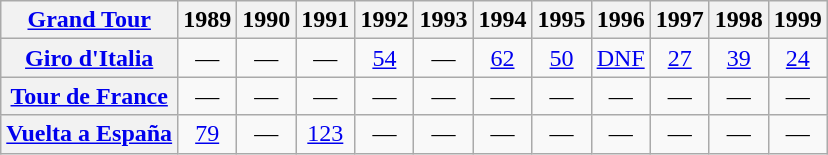<table class="wikitable plainrowheaders">
<tr>
<th scope="col"><a href='#'>Grand Tour</a></th>
<th scope="col">1989</th>
<th scope="col">1990</th>
<th scope="col">1991</th>
<th scope="col">1992</th>
<th scope="col">1993</th>
<th scope="col">1994</th>
<th scope="col">1995</th>
<th scope="col">1996</th>
<th scope="col">1997</th>
<th scope="col">1998</th>
<th scope="col">1999</th>
</tr>
<tr style="text-align:center;">
<th scope="row"> <a href='#'>Giro d'Italia</a></th>
<td>—</td>
<td>—</td>
<td>—</td>
<td style="text-align:center;"><a href='#'>54</a></td>
<td>—</td>
<td style="text-align:center;"><a href='#'>62</a></td>
<td style="text-align:center;"><a href='#'>50</a></td>
<td style="text-align:center;"><a href='#'>DNF</a></td>
<td style="text-align:center;"><a href='#'>27</a></td>
<td style="text-align:center;"><a href='#'>39</a></td>
<td style="text-align:center;"><a href='#'>24</a></td>
</tr>
<tr style="text-align:center;">
<th scope="row"> <a href='#'>Tour de France</a></th>
<td>—</td>
<td>—</td>
<td>—</td>
<td>—</td>
<td>—</td>
<td>—</td>
<td>—</td>
<td>—</td>
<td>—</td>
<td>—</td>
<td>—</td>
</tr>
<tr style="text-align:center;">
<th scope="row"> <a href='#'>Vuelta a España</a></th>
<td style="text-align:center;"><a href='#'>79</a></td>
<td>—</td>
<td style="text-align:center;"><a href='#'>123</a></td>
<td>—</td>
<td>—</td>
<td>—</td>
<td>—</td>
<td>—</td>
<td>—</td>
<td>—</td>
<td>—</td>
</tr>
</table>
